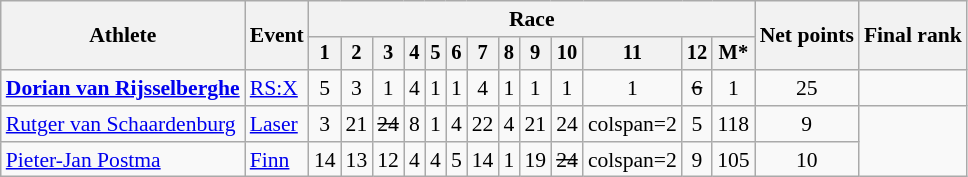<table class="wikitable" style="font-size:90%">
<tr>
<th rowspan="2">Athlete</th>
<th rowspan="2">Event</th>
<th colspan=13>Race</th>
<th rowspan=2>Net points</th>
<th rowspan=2>Final rank</th>
</tr>
<tr style="font-size:95%">
<th>1</th>
<th>2</th>
<th>3</th>
<th>4</th>
<th>5</th>
<th>6</th>
<th>7</th>
<th>8</th>
<th>9</th>
<th>10</th>
<th>11</th>
<th>12</th>
<th>M*</th>
</tr>
<tr align=center>
<td align=left><strong><a href='#'>Dorian van Rijsselberghe</a></strong></td>
<td align=left><a href='#'>RS:X</a></td>
<td>5</td>
<td>3</td>
<td>1</td>
<td>4</td>
<td>1</td>
<td>1</td>
<td>4</td>
<td>1</td>
<td>1</td>
<td>1</td>
<td>1</td>
<td><s>6</s></td>
<td>1</td>
<td>25</td>
<td></td>
</tr>
<tr align=center>
<td align=left><a href='#'>Rutger van Schaardenburg</a></td>
<td align=left><a href='#'>Laser</a></td>
<td>3</td>
<td>21</td>
<td><s>24</s></td>
<td>8</td>
<td>1</td>
<td>4</td>
<td>22</td>
<td>4</td>
<td>21</td>
<td>24</td>
<td>colspan=2 </td>
<td>5</td>
<td>118</td>
<td>9</td>
</tr>
<tr align=center>
<td align=left><a href='#'>Pieter-Jan Postma</a></td>
<td align=left><a href='#'>Finn</a></td>
<td>14</td>
<td>13</td>
<td>12</td>
<td>4</td>
<td>4</td>
<td>5</td>
<td>14</td>
<td>1</td>
<td>19</td>
<td><s>24</s></td>
<td>colspan=2 </td>
<td>9</td>
<td>105</td>
<td>10</td>
</tr>
</table>
